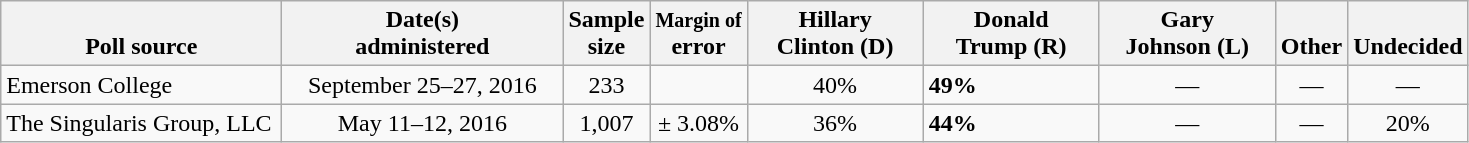<table class="wikitable">
<tr valign= bottom>
<th style="width:180px;">Poll source</th>
<th style="width:180px;">Date(s)<br>administered</th>
<th class=small>Sample<br>size</th>
<th class=small><small>Margin of</small><br>error</th>
<th style="width:110px;">Hillary<br>Clinton (D)</th>
<th style="width:110px;">Donald<br>Trump (R)</th>
<th style="width:110px;">Gary<br>Johnson (L)</th>
<th>Other</th>
<th>Undecided</th>
</tr>
<tr>
<td>Emerson College</td>
<td align=center>September 25–27, 2016</td>
<td align=center>233</td>
<td align=center></td>
<td align=center>40%</td>
<td><strong>49%</strong></td>
<td align=center>—</td>
<td align=center>—</td>
<td align=center>—</td>
</tr>
<tr>
<td>The Singularis Group, LLC</td>
<td align=center>May 11–12, 2016</td>
<td align=center>1,007</td>
<td align=center>± 3.08%</td>
<td align=center>36%</td>
<td><strong>44%</strong></td>
<td align=center>—</td>
<td align=center>—</td>
<td align=center>20%</td>
</tr>
</table>
